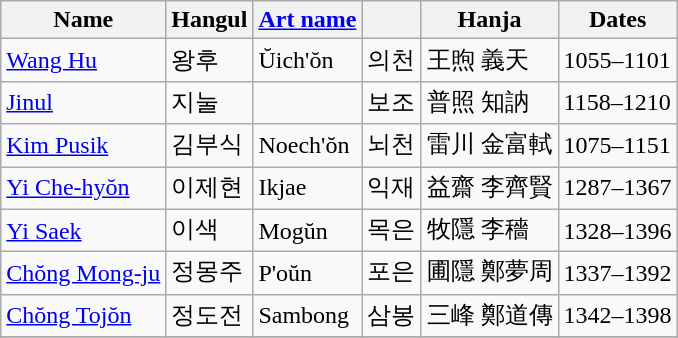<table class="wikitable sortable">
<tr>
<th>Name</th>
<th>Hangul</th>
<th><a href='#'>Art name</a></th>
<th></th>
<th>Hanja</th>
<th>Dates</th>
</tr>
<tr>
<td><a href='#'>Wang Hu</a></td>
<td>왕후</td>
<td>Ŭich'ŏn</td>
<td>의천</td>
<td>王煦 義天</td>
<td>1055–1101</td>
</tr>
<tr>
<td><a href='#'>Jinul</a></td>
<td>지눌</td>
<td></td>
<td>보조</td>
<td>普照 知訥</td>
<td>1158–1210</td>
</tr>
<tr>
<td><a href='#'>Kim Pusik</a></td>
<td>김부식</td>
<td>Noech'ŏn</td>
<td>뇌천</td>
<td>雷川 金富軾</td>
<td>1075–1151</td>
</tr>
<tr>
<td><a href='#'>Yi Che-hyŏn</a></td>
<td>이제현</td>
<td>Ikjae</td>
<td>익재</td>
<td>益齋 李齊賢</td>
<td>1287–1367</td>
</tr>
<tr>
<td><a href='#'>Yi Saek</a></td>
<td>이색</td>
<td>Mogŭn</td>
<td>목은</td>
<td>牧隱 李穡</td>
<td>1328–1396</td>
</tr>
<tr>
<td><a href='#'>Chŏng Mong-ju</a></td>
<td>정몽주</td>
<td>P'oŭn</td>
<td>포은</td>
<td>圃隱 鄭夢周</td>
<td>1337–1392</td>
</tr>
<tr>
<td><a href='#'>Chŏng Tojŏn</a></td>
<td>정도전</td>
<td>Sambong</td>
<td>삼봉</td>
<td>三峰 鄭道傳</td>
<td>1342–1398</td>
</tr>
<tr>
</tr>
</table>
